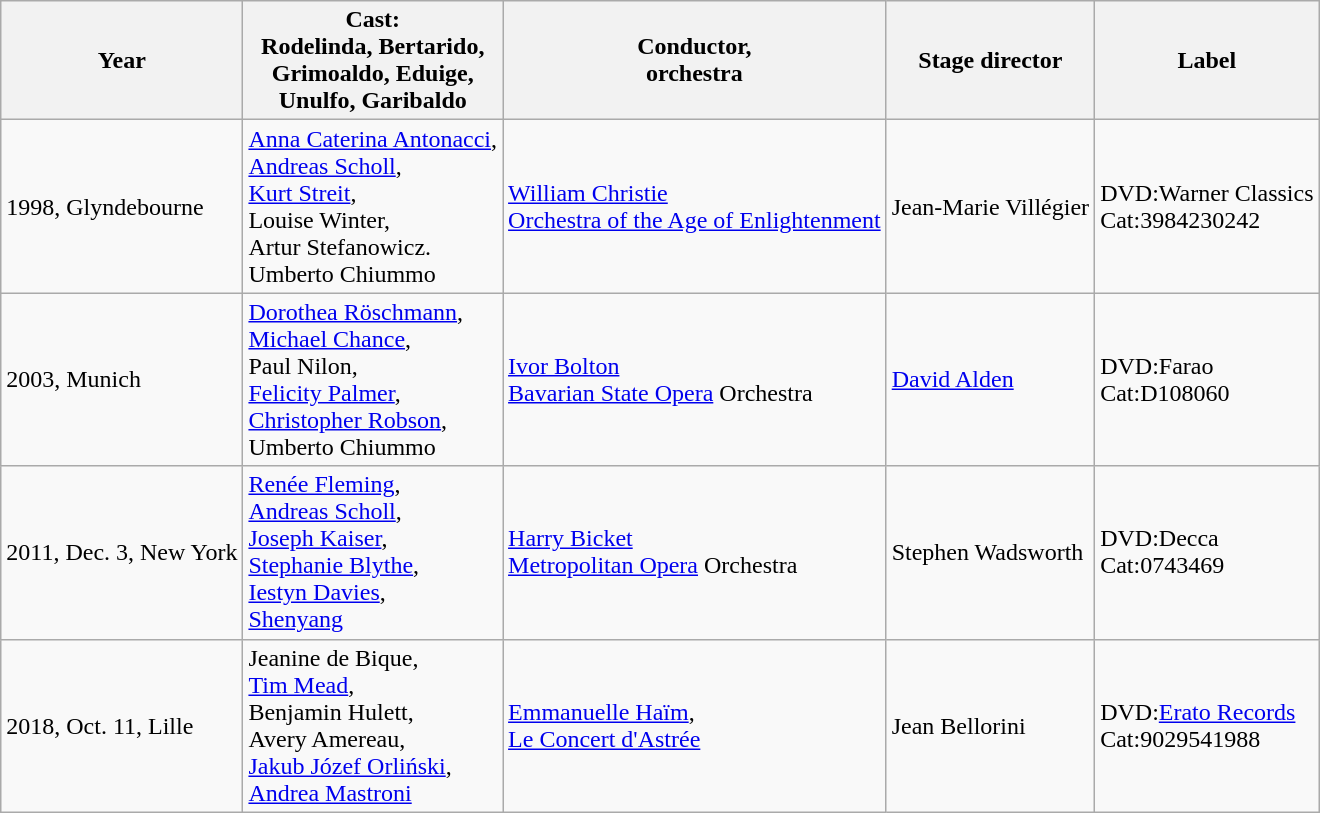<table class="wikitable">
<tr>
<th>Year</th>
<th>Cast:<br>Rodelinda, Bertarido, <br>Grimoaldo, Eduige,<br>Unulfo, Garibaldo</th>
<th>Conductor,<br>orchestra</th>
<th>Stage director</th>
<th>Label</th>
</tr>
<tr>
<td>1998, Glyndebourne</td>
<td><a href='#'>Anna Caterina Antonacci</a>,<br><a href='#'>Andreas Scholl</a>,<br><a href='#'>Kurt Streit</a>,<br>Louise Winter,<br>Artur Stefanowicz.<br>Umberto Chiummo</td>
<td><a href='#'>William Christie</a><br><a href='#'>Orchestra of the Age of Enlightenment</a></td>
<td>Jean-Marie Villégier</td>
<td>DVD:Warner Classics<br>Cat:3984230242</td>
</tr>
<tr>
<td>2003, Munich</td>
<td><a href='#'>Dorothea Röschmann</a>,<br><a href='#'>Michael Chance</a>,<br>Paul Nilon,<br><a href='#'>Felicity Palmer</a>,<br><a href='#'>Christopher Robson</a>,<br>Umberto Chiummo</td>
<td><a href='#'>Ivor Bolton</a><br><a href='#'>Bavarian State Opera</a> Orchestra</td>
<td><a href='#'>David Alden</a></td>
<td>DVD:Farao<br>Cat:D108060</td>
</tr>
<tr>
<td>2011, Dec. 3, New York</td>
<td><a href='#'>Renée Fleming</a>,<br><a href='#'>Andreas Scholl</a>,<br><a href='#'>Joseph Kaiser</a>,<br><a href='#'>Stephanie Blythe</a>,<br><a href='#'>Iestyn Davies</a>,<br><a href='#'>Shenyang</a></td>
<td><a href='#'>Harry Bicket</a><br><a href='#'>Metropolitan Opera</a> Orchestra</td>
<td>Stephen Wadsworth</td>
<td>DVD:Decca<br>Cat:0743469</td>
</tr>
<tr>
<td>2018, Oct. 11, Lille</td>
<td>Jeanine de Bique,<br><a href='#'>Tim Mead</a>,<br>Benjamin Hulett,<br>Avery Amereau,<br><a href='#'>Jakub Józef Orliński</a>,<br><a href='#'>Andrea Mastroni</a></td>
<td><a href='#'>Emmanuelle Haïm</a>,<br><a href='#'>Le Concert d'Astrée</a></td>
<td>Jean Bellorini</td>
<td>DVD:<a href='#'>Erato Records</a><br> Cat:9029541988</td>
</tr>
</table>
